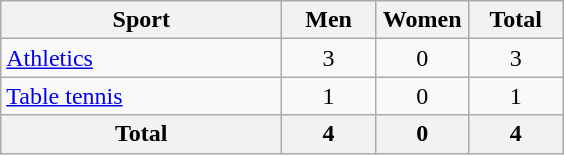<table class="wikitable sortable" style="text-align:center;">
<tr>
<th width=180>Sport</th>
<th width=55>Men</th>
<th width=55>Women</th>
<th width=55>Total</th>
</tr>
<tr>
<td align=left><a href='#'>Athletics</a></td>
<td>3</td>
<td>0</td>
<td>3</td>
</tr>
<tr>
<td align=left><a href='#'>Table tennis</a></td>
<td>1</td>
<td>0</td>
<td>1</td>
</tr>
<tr>
<th>Total</th>
<th>4</th>
<th>0</th>
<th>4</th>
</tr>
</table>
